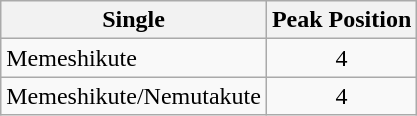<table class="wikitable">
<tr>
<th>Single</th>
<th>Peak Position</th>
</tr>
<tr>
<td>Memeshikute</td>
<td align="center">4</td>
</tr>
<tr>
<td>Memeshikute/Nemutakute</td>
<td align="center">4</td>
</tr>
</table>
